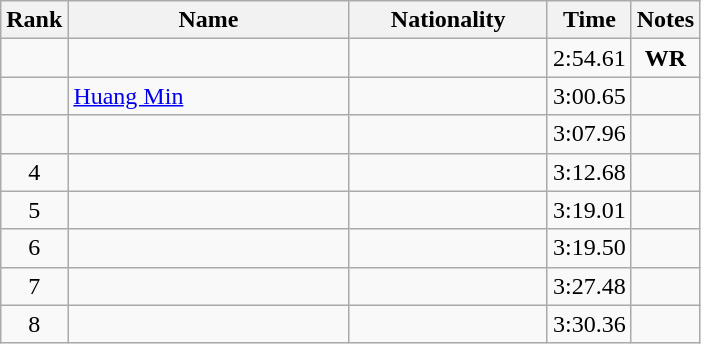<table class="wikitable sortable" style="text-align:center">
<tr>
<th>Rank</th>
<th style="width:180px">Name</th>
<th style="width:125px">Nationality</th>
<th>Time</th>
<th>Notes</th>
</tr>
<tr>
<td></td>
<td style="text-align:left;"></td>
<td style="text-align:left;"></td>
<td>2:54.61</td>
<td><strong>WR</strong></td>
</tr>
<tr>
<td></td>
<td style="text-align:left;"><a href='#'>Huang Min</a></td>
<td style="text-align:left;"></td>
<td>3:00.65</td>
<td></td>
</tr>
<tr>
<td></td>
<td style="text-align:left;"></td>
<td style="text-align:left;"></td>
<td>3:07.96</td>
<td></td>
</tr>
<tr>
<td>4</td>
<td style="text-align:left;"></td>
<td style="text-align:left;"></td>
<td>3:12.68</td>
<td></td>
</tr>
<tr>
<td>5</td>
<td style="text-align:left;"></td>
<td style="text-align:left;"></td>
<td>3:19.01</td>
<td></td>
</tr>
<tr>
<td>6</td>
<td style="text-align:left;"></td>
<td style="text-align:left;"></td>
<td>3:19.50</td>
<td></td>
</tr>
<tr>
<td>7</td>
<td style="text-align:left;"></td>
<td style="text-align:left;"></td>
<td>3:27.48</td>
<td></td>
</tr>
<tr>
<td>8</td>
<td style="text-align:left;"></td>
<td style="text-align:left;"></td>
<td>3:30.36</td>
<td></td>
</tr>
</table>
